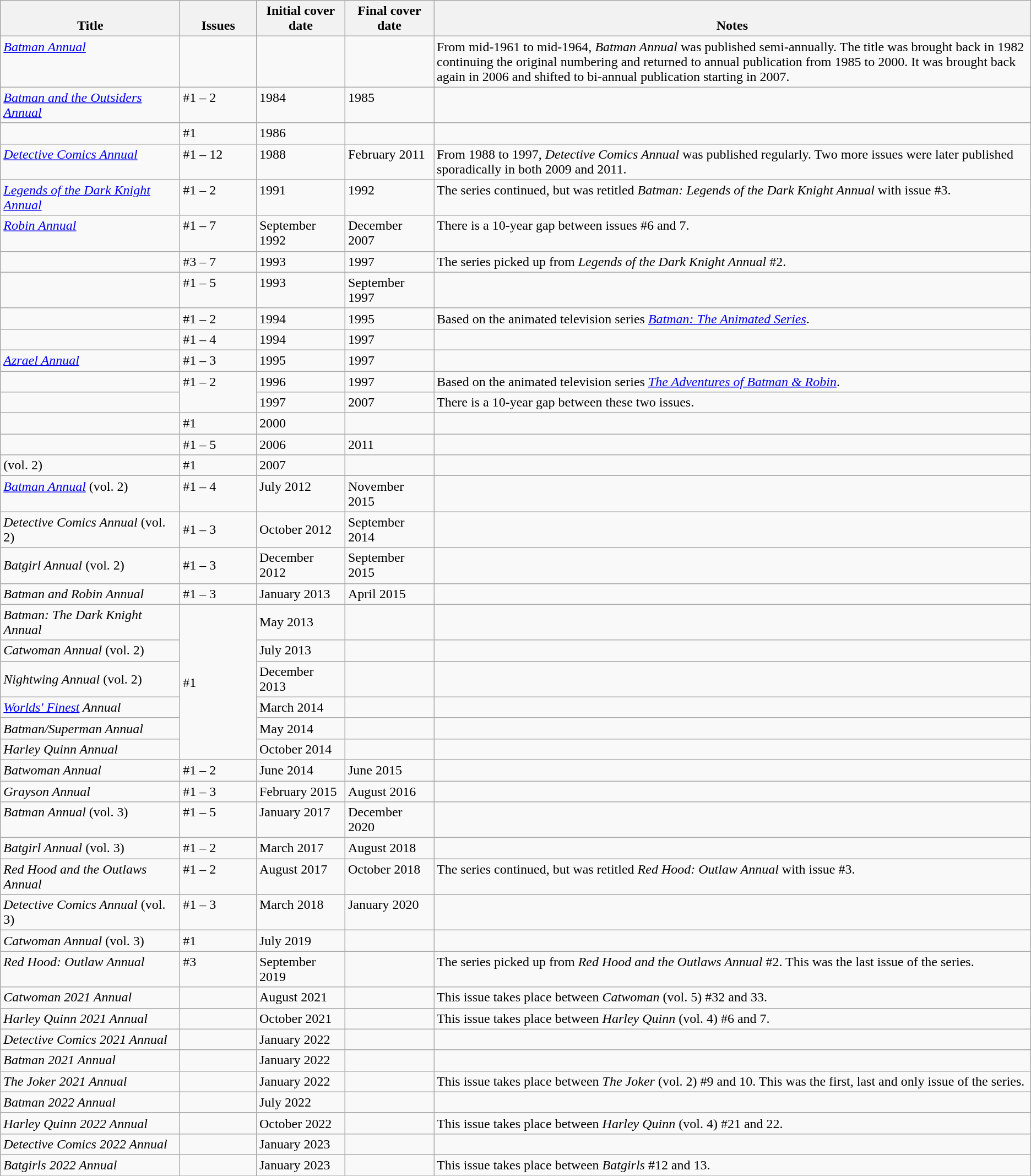<table class="wikitable collapsible">
<tr>
<th style="vertical-align:bottom; width:210px;">Title</th>
<th style="vertical-align:bottom; width:85px;" class="unsortable">Issues</th>
<th style="vertical-align:bottom; width:100px;">Initial cover date</th>
<th style="vertical-align:bottom; width:100px;">Final cover date</th>
<th style="vertical-align:bottom;" class="unsortable">Notes</th>
</tr>
<tr style="vertical-align:top;">
<td><em><a href='#'>Batman Annual</a></em></td>
<td></td>
<td></td>
<td></td>
<td>From mid-1961 to mid-1964, <em>Batman Annual</em> was published semi-annually. The title was brought back in 1982 continuing the original numbering and returned to annual publication from 1985 to 2000. It was brought back again in 2006 and shifted to bi-annual publication starting in 2007.</td>
</tr>
<tr style="vertical-align:top;">
<td><em><a href='#'>Batman and the Outsiders Annual</a></em></td>
<td>#1 – 2</td>
<td>1984</td>
<td>1985</td>
<td></td>
</tr>
<tr style="vertical-align:top;">
<td><em></em></td>
<td>#1</td>
<td>1986</td>
<td></td>
<td></td>
</tr>
<tr style="vertical-align:top;">
<td><em><a href='#'>Detective Comics Annual</a></em></td>
<td>#1 – 12</td>
<td>1988</td>
<td>February 2011</td>
<td>From 1988 to 1997, <em>Detective Comics Annual</em> was published regularly. Two more issues were later published sporadically in both 2009 and 2011.</td>
</tr>
<tr style="vertical-align:top;">
<td><em><a href='#'>Legends of the Dark Knight Annual</a></em></td>
<td>#1 – 2</td>
<td>1991</td>
<td>1992</td>
<td>The series continued, but was retitled <em>Batman: Legends of the Dark Knight Annual</em> with issue #3.</td>
</tr>
<tr style="vertical-align:top;">
<td><em><a href='#'>Robin Annual</a></em></td>
<td>#1 – 7</td>
<td>September 1992</td>
<td>December 2007</td>
<td>There is a 10-year gap between issues #6 and 7.</td>
</tr>
<tr style="vertical-align:top;">
<td><em></em></td>
<td>#3 – 7</td>
<td>1993</td>
<td>1997</td>
<td>The series picked up from <em>Legends of the Dark Knight Annual</em> #2.</td>
</tr>
<tr style="vertical-align:top;">
<td><em></em></td>
<td>#1 – 5</td>
<td>1993</td>
<td>September 1997</td>
<td></td>
</tr>
<tr style="vertical-align:top;">
<td><em></em></td>
<td>#1 – 2</td>
<td>1994</td>
<td>1995</td>
<td>Based on the animated television series <em><a href='#'>Batman: The Animated Series</a></em>.</td>
</tr>
<tr style="vertical-align:top;">
<td><em></em></td>
<td>#1 – 4</td>
<td>1994</td>
<td>1997</td>
<td></td>
</tr>
<tr style="vertical-align:top;">
<td><em><a href='#'>Azrael Annual</a></em></td>
<td>#1 – 3</td>
<td>1995</td>
<td>1997</td>
<td></td>
</tr>
<tr style="vertical-align:top;">
<td><em></em></td>
<td rowspan="2">#1 – 2</td>
<td>1996</td>
<td>1997</td>
<td>Based on the animated television series <em><a href='#'>The Adventures of Batman & Robin</a></em>.</td>
</tr>
<tr style="vertical-align:top;">
<td><em></em></td>
<td>1997</td>
<td>2007</td>
<td>There is a 10-year gap between these two issues.</td>
</tr>
<tr style="vertical-align:top;">
<td><em></em></td>
<td>#1</td>
<td>2000</td>
<td></td>
<td></td>
</tr>
<tr style="vertical-align:top;">
<td><em></em></td>
<td>#1 – 5</td>
<td>2006</td>
<td>2011</td>
<td></td>
</tr>
<tr style="vertical-align:top;">
<td><em></em> (vol. 2)</td>
<td>#1</td>
<td>2007</td>
<td></td>
<td></td>
</tr>
<tr style="vertical-align:top;">
<td><em><a href='#'>Batman Annual</a></em> (vol. 2)</td>
<td>#1 – 4</td>
<td>July 2012</td>
<td>November 2015</td>
<td></td>
</tr>
<tr>
<td><em>Detective Comics Annual</em> (vol. 2)</td>
<td>#1 – 3</td>
<td>October 2012</td>
<td>September 2014</td>
<td></td>
</tr>
<tr>
<td><em>Batgirl Annual</em> (vol. 2)</td>
<td>#1 – 3</td>
<td>December 2012</td>
<td>September 2015</td>
<td></td>
</tr>
<tr>
<td><em>Batman and Robin Annual</em></td>
<td>#1 – 3</td>
<td>January 2013</td>
<td>April 2015</td>
<td></td>
</tr>
<tr>
<td><em>Batman: The Dark Knight Annual</em></td>
<td rowspan="6">#1</td>
<td>May 2013</td>
<td></td>
<td></td>
</tr>
<tr>
<td><em>Catwoman Annual</em> (vol. 2)</td>
<td>July 2013</td>
<td></td>
<td></td>
</tr>
<tr>
<td><em>Nightwing Annual</em> (vol. 2)</td>
<td>December 2013</td>
<td></td>
<td></td>
</tr>
<tr>
<td><em><a href='#'>Worlds' Finest</a> Annual</em></td>
<td>March 2014</td>
<td></td>
<td></td>
</tr>
<tr>
<td><em>Batman/Superman Annual</em></td>
<td>May 2014</td>
<td></td>
<td></td>
</tr>
<tr>
<td><em>Harley Quinn Annual</em></td>
<td>October 2014</td>
<td></td>
<td></td>
</tr>
<tr>
<td><em>Batwoman Annual</em></td>
<td>#1 – 2</td>
<td>June 2014</td>
<td>June 2015</td>
<td></td>
</tr>
<tr>
<td><em>Grayson Annual</em></td>
<td>#1 – 3</td>
<td>February 2015</td>
<td>August 2016</td>
<td></td>
</tr>
<tr style="vertical-align:top;">
<td><em>Batman Annual</em> (vol. 3)</td>
<td>#1 – 5</td>
<td>January 2017</td>
<td>December 2020</td>
<td></td>
</tr>
<tr style="vertical-align:top;">
<td><em>Batgirl Annual</em> (vol. 3)</td>
<td>#1 – 2</td>
<td>March 2017</td>
<td>August 2018</td>
<td></td>
</tr>
<tr style="vertical-align:top;">
<td><em>Red Hood and the Outlaws Annual</em></td>
<td>#1 – 2</td>
<td>August 2017</td>
<td>October 2018</td>
<td>The series continued, but was retitled <em>Red Hood: Outlaw Annual</em> with issue #3.</td>
</tr>
<tr style="vertical-align:top;">
<td><em>Detective Comics Annual</em> (vol. 3)</td>
<td>#1 – 3</td>
<td>March 2018</td>
<td>January 2020</td>
<td></td>
</tr>
<tr style="vertical-align:top;">
<td><em>Catwoman Annual</em> (vol. 3)</td>
<td>#1</td>
<td>July 2019</td>
<td></td>
<td></td>
</tr>
<tr style="vertical-align:top;">
<td><em>Red Hood: Outlaw Annual</em></td>
<td>#3</td>
<td>September 2019</td>
<td></td>
<td>The series picked up from <em>Red Hood and the Outlaws Annual</em> #2. This was the last issue of the series.</td>
</tr>
<tr>
<td><em>Catwoman 2021 Annual</em></td>
<td></td>
<td>August 2021</td>
<td></td>
<td>This issue takes place between <em>Catwoman</em> (vol. 5) #32 and 33.</td>
</tr>
<tr>
<td><em>Harley Quinn 2021 Annual</em></td>
<td></td>
<td>October 2021</td>
<td></td>
<td>This issue takes place between <em>Harley Quinn</em> (vol. 4) #6 and 7.</td>
</tr>
<tr>
<td><em>Detective Comics 2021 Annual</em></td>
<td></td>
<td>January 2022</td>
<td></td>
<td></td>
</tr>
<tr>
<td><em>Batman 2021 Annual</em></td>
<td></td>
<td>January 2022</td>
<td></td>
<td></td>
</tr>
<tr>
<td><em>The Joker 2021 Annual</em></td>
<td></td>
<td>January 2022</td>
<td></td>
<td>This issue takes place between <em>The Joker</em> (vol. 2) #9 and 10. This was the first, last and only issue of the series.</td>
</tr>
<tr>
<td><em>Batman 2022 Annual</em></td>
<td></td>
<td>July 2022</td>
<td></td>
<td></td>
</tr>
<tr>
<td><em>Harley Quinn 2022 Annual</em></td>
<td></td>
<td>October 2022</td>
<td></td>
<td>This issue takes place between <em>Harley Quinn</em> (vol. 4) #21 and 22.</td>
</tr>
<tr>
<td><em>Detective Comics 2022 Annual</em></td>
<td></td>
<td>January 2023</td>
<td></td>
<td></td>
</tr>
<tr>
<td><em>Batgirls 2022 Annual</em></td>
<td></td>
<td>January 2023</td>
<td></td>
<td>This issue takes place between <em>Batgirls</em> #12 and 13.</td>
</tr>
<tr>
</tr>
</table>
